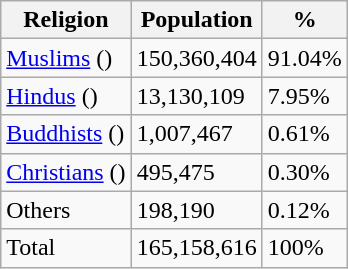<table class="wikitable">
<tr>
<th>Religion</th>
<th>Population</th>
<th>%</th>
</tr>
<tr>
<td><a href='#'>Muslims</a> ()</td>
<td>150,360,404</td>
<td>91.04%</td>
</tr>
<tr>
<td><a href='#'>Hindus</a> ()</td>
<td>13,130,109</td>
<td>7.95%</td>
</tr>
<tr>
<td><a href='#'>Buddhists</a> ()</td>
<td>1,007,467</td>
<td>0.61%</td>
</tr>
<tr>
<td><a href='#'>Christians</a> ()</td>
<td>495,475</td>
<td>0.30%</td>
</tr>
<tr>
<td>Others</td>
<td>198,190</td>
<td>0.12%</td>
</tr>
<tr>
<td>Total</td>
<td>165,158,616</td>
<td>100%</td>
</tr>
</table>
